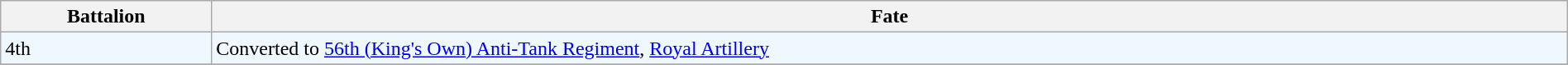<table class="wikitable" style="width:100%;">
<tr>
<th>Battalion</th>
<th>Fate</th>
</tr>
<tr style="background:#f0f8ff;">
<td>4th</td>
<td>Converted to <a href='#'>56th (King's Own) Anti-Tank Regiment</a>, <a href='#'>Royal Artillery</a></td>
</tr>
<tr style="background:#f0f8ff;">
</tr>
</table>
